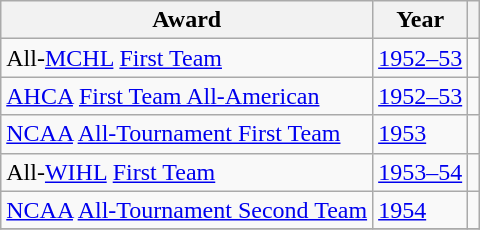<table class="wikitable">
<tr>
<th>Award</th>
<th>Year</th>
<th></th>
</tr>
<tr>
<td>All-<a href='#'>MCHL</a> <a href='#'>First Team</a></td>
<td><a href='#'>1952–53</a></td>
<td></td>
</tr>
<tr>
<td><a href='#'>AHCA</a> <a href='#'>First Team All-American</a></td>
<td><a href='#'>1952–53</a></td>
<td></td>
</tr>
<tr>
<td><a href='#'>NCAA</a> <a href='#'>All-Tournament First Team</a></td>
<td><a href='#'>1953</a></td>
<td></td>
</tr>
<tr>
<td>All-<a href='#'>WIHL</a> <a href='#'>First Team</a></td>
<td><a href='#'>1953–54</a></td>
<td></td>
</tr>
<tr>
<td><a href='#'>NCAA</a> <a href='#'>All-Tournament Second Team</a></td>
<td><a href='#'>1954</a></td>
<td></td>
</tr>
<tr>
</tr>
</table>
